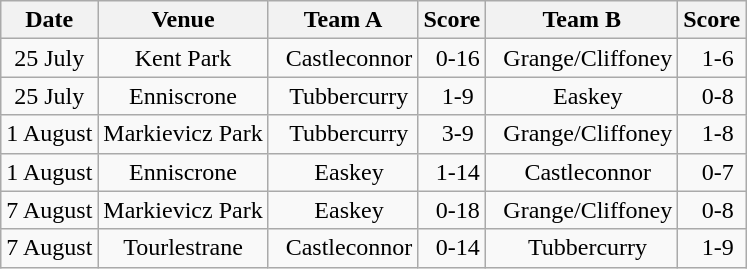<table class="wikitable">
<tr>
<th>Date</th>
<th>Venue</th>
<th>Team A</th>
<th>Score</th>
<th>Team B</th>
<th>Score</th>
</tr>
<tr align="center">
<td>25 July</td>
<td>Kent Park</td>
<td>  Castleconnor</td>
<td>  0-16</td>
<td>  Grange/Cliffoney</td>
<td>  1-6</td>
</tr>
<tr align="center">
<td>25 July</td>
<td>Enniscrone</td>
<td>  Tubbercurry</td>
<td>  1-9</td>
<td>  Easkey</td>
<td>  0-8</td>
</tr>
<tr align="center">
<td>1 August</td>
<td>Markievicz Park</td>
<td>  Tubbercurry</td>
<td>  3-9</td>
<td>  Grange/Cliffoney</td>
<td>  1-8</td>
</tr>
<tr align="center">
<td>1 August</td>
<td>Enniscrone</td>
<td>  Easkey</td>
<td>  1-14</td>
<td>  Castleconnor</td>
<td>  0-7</td>
</tr>
<tr align="center">
<td>7 August</td>
<td>Markievicz Park</td>
<td>  Easkey</td>
<td>  0-18</td>
<td>  Grange/Cliffoney</td>
<td>  0-8</td>
</tr>
<tr align="center">
<td>7 August</td>
<td>Tourlestrane</td>
<td>  Castleconnor</td>
<td>  0-14</td>
<td>  Tubbercurry</td>
<td>  1-9</td>
</tr>
</table>
